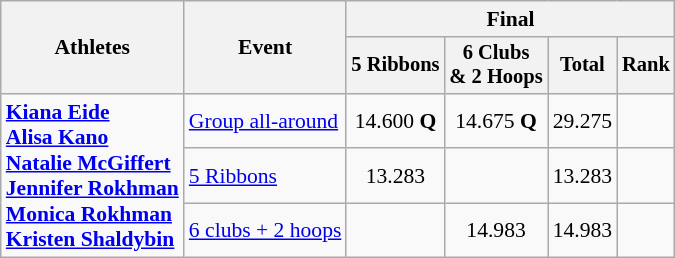<table class="wikitable" style="font-size:90%">
<tr>
<th rowspan="2">Athletes</th>
<th rowspan="2">Event</th>
<th colspan="4">Final</th>
</tr>
<tr style="font-size:95%">
<th>5 Ribbons</th>
<th>6 Clubs<br>& 2 Hoops</th>
<th>Total</th>
<th>Rank</th>
</tr>
<tr align=center>
<td align=left rowspan=3><strong><a href='#'>Kiana Eide</a><br><a href='#'>Alisa Kano</a><br><a href='#'>Natalie McGiffert</a><br><a href='#'>Jennifer Rokhman</a><br><a href='#'>Monica Rokhman</a><br><a href='#'>Kristen Shaldybin</a></strong></td>
<td align=left><a href='#'>Group all-around</a></td>
<td>14.600 <strong>Q</strong></td>
<td>14.675 <strong>Q</strong></td>
<td>29.275</td>
<td></td>
</tr>
<tr align=center>
<td align=left><a href='#'>5 Ribbons</a></td>
<td>13.283</td>
<td></td>
<td>13.283</td>
<td></td>
</tr>
<tr align=center>
<td align=left><a href='#'>6 clubs + 2 hoops</a></td>
<td></td>
<td>14.983</td>
<td>14.983</td>
<td></td>
</tr>
</table>
